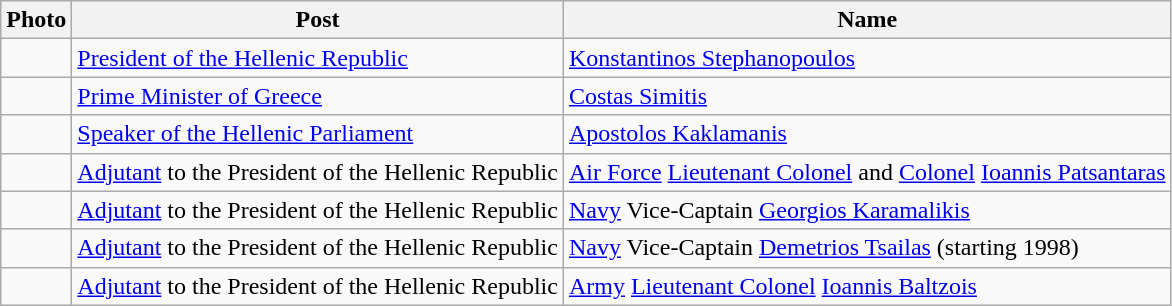<table class=wikitable>
<tr>
<th>Photo</th>
<th>Post</th>
<th>Name</th>
</tr>
<tr>
<td></td>
<td><a href='#'>President of the Hellenic Republic</a></td>
<td><a href='#'>Konstantinos Stephanopoulos</a></td>
</tr>
<tr>
<td></td>
<td><a href='#'>Prime Minister of Greece</a></td>
<td><a href='#'>Costas Simitis</a></td>
</tr>
<tr>
<td></td>
<td><a href='#'>Speaker of the Hellenic Parliament</a></td>
<td><a href='#'>Apostolos Kaklamanis</a></td>
</tr>
<tr>
<td></td>
<td><a href='#'>Adjutant</a> to the President of the Hellenic Republic</td>
<td><a href='#'>Air Force</a> <a href='#'>Lieutenant Colonel</a> and <a href='#'>Colonel</a> <a href='#'>Ioannis Patsantaras</a></td>
</tr>
<tr>
<td></td>
<td><a href='#'>Adjutant</a> to the President of the Hellenic Republic</td>
<td><a href='#'>Navy</a> Vice-Captain <a href='#'>Georgios Karamalikis</a></td>
</tr>
<tr>
<td></td>
<td><a href='#'>Adjutant</a> to the President of the Hellenic Republic</td>
<td><a href='#'>Navy</a> Vice-Captain  <a href='#'>Demetrios Tsailas</a> (starting 1998)</td>
</tr>
<tr>
<td></td>
<td><a href='#'>Adjutant</a> to the President of the Hellenic Republic</td>
<td><a href='#'>Army</a> <a href='#'>Lieutenant Colonel</a> <a href='#'>Ioannis Baltzois</a></td>
</tr>
</table>
